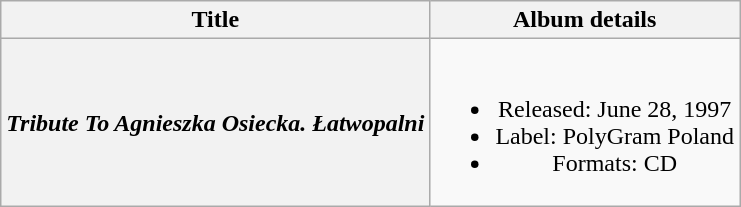<table class="wikitable plainrowheaders" style="text-align:center;">
<tr>
<th scope="col">Title</th>
<th scope="col">Album details</th>
</tr>
<tr>
<th scope="row"><em>Tribute To Agnieszka Osiecka. Łatwopalni</em></th>
<td><br><ul><li>Released: June 28, 1997</li><li>Label: PolyGram Poland</li><li>Formats: CD</li></ul></td>
</tr>
</table>
